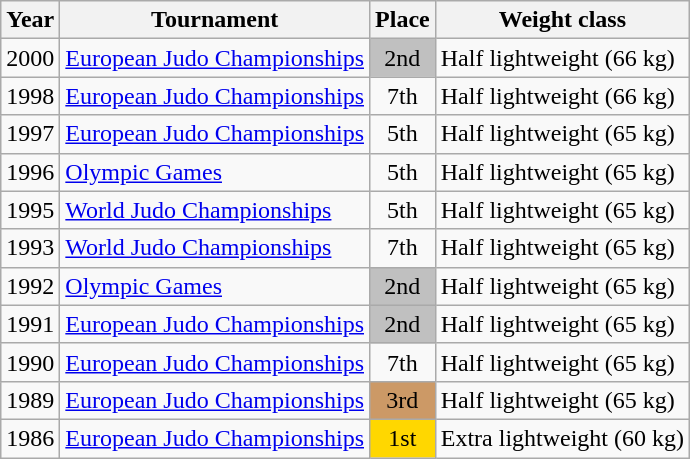<table class=wikitable>
<tr>
<th>Year</th>
<th>Tournament</th>
<th>Place</th>
<th>Weight class</th>
</tr>
<tr>
<td>2000</td>
<td><a href='#'>European Judo Championships</a></td>
<td bgcolor="silver" align="center">2nd</td>
<td>Half lightweight (66 kg)</td>
</tr>
<tr>
<td>1998</td>
<td><a href='#'>European Judo Championships</a></td>
<td align="center">7th</td>
<td>Half lightweight (66 kg)</td>
</tr>
<tr>
<td>1997</td>
<td><a href='#'>European Judo Championships</a></td>
<td align="center">5th</td>
<td>Half lightweight (65 kg)</td>
</tr>
<tr>
<td>1996</td>
<td><a href='#'>Olympic Games</a></td>
<td align="center">5th</td>
<td>Half lightweight (65 kg)</td>
</tr>
<tr>
<td>1995</td>
<td><a href='#'>World Judo Championships</a></td>
<td align="center">5th</td>
<td>Half lightweight (65 kg)</td>
</tr>
<tr>
<td>1993</td>
<td><a href='#'>World Judo Championships</a></td>
<td align="center">7th</td>
<td>Half lightweight (65 kg)</td>
</tr>
<tr>
<td>1992</td>
<td><a href='#'>Olympic Games</a></td>
<td bgcolor="silver" align="center">2nd</td>
<td>Half lightweight (65 kg)</td>
</tr>
<tr>
<td>1991</td>
<td><a href='#'>European Judo Championships</a></td>
<td bgcolor="silver" align="center">2nd</td>
<td>Half lightweight (65 kg)</td>
</tr>
<tr>
<td>1990</td>
<td><a href='#'>European Judo Championships</a></td>
<td align="center">7th</td>
<td>Half lightweight (65 kg)</td>
</tr>
<tr>
<td>1989</td>
<td><a href='#'>European Judo Championships</a></td>
<td bgcolor="cc9966" align="center">3rd</td>
<td>Half lightweight (65 kg)</td>
</tr>
<tr>
<td>1986</td>
<td><a href='#'>European Judo Championships</a></td>
<td bgcolor="gold" align="center">1st</td>
<td>Extra lightweight (60 kg)</td>
</tr>
</table>
